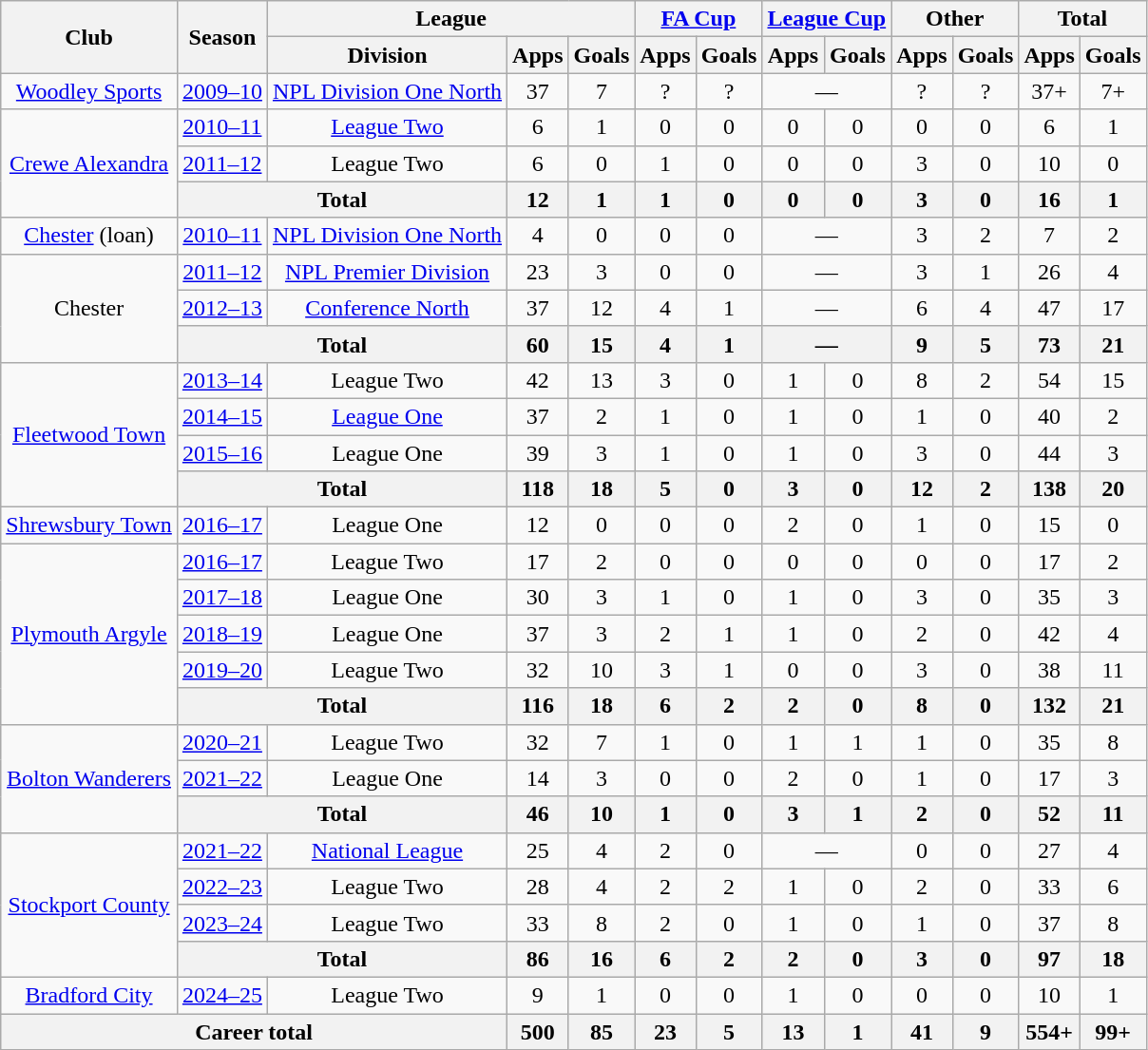<table class="wikitable" style="text-align:center">
<tr>
<th rowspan="2">Club</th>
<th rowspan="2">Season</th>
<th colspan="3">League</th>
<th colspan="2"><a href='#'>FA Cup</a></th>
<th colspan="2"><a href='#'>League Cup</a></th>
<th colspan="2">Other</th>
<th colspan="2">Total</th>
</tr>
<tr>
<th>Division</th>
<th>Apps</th>
<th>Goals</th>
<th>Apps</th>
<th>Goals</th>
<th>Apps</th>
<th>Goals</th>
<th>Apps</th>
<th>Goals</th>
<th>Apps</th>
<th>Goals</th>
</tr>
<tr>
<td><a href='#'>Woodley Sports</a></td>
<td><a href='#'>2009–10</a></td>
<td><a href='#'>NPL Division One North</a></td>
<td>37</td>
<td>7</td>
<td>?</td>
<td>?</td>
<td colspan="2">—</td>
<td>?</td>
<td>?</td>
<td>37+</td>
<td>7+</td>
</tr>
<tr>
<td rowspan="3"><a href='#'>Crewe Alexandra</a></td>
<td><a href='#'>2010–11</a></td>
<td><a href='#'>League Two</a></td>
<td>6</td>
<td>1</td>
<td>0</td>
<td>0</td>
<td>0</td>
<td>0</td>
<td>0</td>
<td>0</td>
<td>6</td>
<td>1</td>
</tr>
<tr>
<td><a href='#'>2011–12</a></td>
<td>League Two</td>
<td>6</td>
<td>0</td>
<td>1</td>
<td>0</td>
<td>0</td>
<td>0</td>
<td>3</td>
<td>0</td>
<td>10</td>
<td>0</td>
</tr>
<tr>
<th colspan="2">Total</th>
<th>12</th>
<th>1</th>
<th>1</th>
<th>0</th>
<th>0</th>
<th>0</th>
<th>3</th>
<th>0</th>
<th>16</th>
<th>1</th>
</tr>
<tr>
<td><a href='#'>Chester</a> (loan)</td>
<td><a href='#'>2010–11</a></td>
<td><a href='#'>NPL Division One North</a></td>
<td>4</td>
<td>0</td>
<td>0</td>
<td>0</td>
<td colspan="2">—</td>
<td>3</td>
<td>2</td>
<td>7</td>
<td>2</td>
</tr>
<tr>
<td rowspan="3">Chester</td>
<td><a href='#'>2011–12</a></td>
<td><a href='#'>NPL Premier Division</a></td>
<td>23</td>
<td>3</td>
<td>0</td>
<td>0</td>
<td colspan="2">—</td>
<td>3</td>
<td>1</td>
<td>26</td>
<td>4</td>
</tr>
<tr>
<td><a href='#'>2012–13</a></td>
<td><a href='#'>Conference North</a></td>
<td>37</td>
<td>12</td>
<td>4</td>
<td>1</td>
<td colspan="2">—</td>
<td>6</td>
<td>4</td>
<td>47</td>
<td>17</td>
</tr>
<tr>
<th colspan="2">Total</th>
<th>60</th>
<th>15</th>
<th>4</th>
<th>1</th>
<th colspan="2">—</th>
<th>9</th>
<th>5</th>
<th>73</th>
<th>21</th>
</tr>
<tr>
<td rowspan="4"><a href='#'>Fleetwood Town</a></td>
<td><a href='#'>2013–14</a></td>
<td>League Two</td>
<td>42</td>
<td>13</td>
<td>3</td>
<td>0</td>
<td>1</td>
<td>0</td>
<td>8</td>
<td>2</td>
<td>54</td>
<td>15</td>
</tr>
<tr>
<td><a href='#'>2014–15</a></td>
<td><a href='#'>League One</a></td>
<td>37</td>
<td>2</td>
<td>1</td>
<td>0</td>
<td>1</td>
<td>0</td>
<td>1</td>
<td>0</td>
<td>40</td>
<td>2</td>
</tr>
<tr>
<td><a href='#'>2015–16</a></td>
<td>League One</td>
<td>39</td>
<td>3</td>
<td>1</td>
<td>0</td>
<td>1</td>
<td>0</td>
<td>3</td>
<td>0</td>
<td>44</td>
<td>3</td>
</tr>
<tr>
<th colspan="2">Total</th>
<th>118</th>
<th>18</th>
<th>5</th>
<th>0</th>
<th>3</th>
<th>0</th>
<th>12</th>
<th>2</th>
<th>138</th>
<th>20</th>
</tr>
<tr>
<td><a href='#'>Shrewsbury Town</a></td>
<td><a href='#'>2016–17</a></td>
<td>League One</td>
<td>12</td>
<td>0</td>
<td>0</td>
<td>0</td>
<td>2</td>
<td>0</td>
<td>1</td>
<td>0</td>
<td>15</td>
<td>0</td>
</tr>
<tr>
<td rowspan="5"><a href='#'>Plymouth Argyle</a></td>
<td><a href='#'>2016–17</a></td>
<td>League Two</td>
<td>17</td>
<td>2</td>
<td>0</td>
<td>0</td>
<td>0</td>
<td>0</td>
<td>0</td>
<td>0</td>
<td>17</td>
<td>2</td>
</tr>
<tr>
<td><a href='#'>2017–18</a></td>
<td>League One</td>
<td>30</td>
<td>3</td>
<td>1</td>
<td>0</td>
<td>1</td>
<td>0</td>
<td>3</td>
<td>0</td>
<td>35</td>
<td>3</td>
</tr>
<tr>
<td><a href='#'>2018–19</a></td>
<td>League One</td>
<td>37</td>
<td>3</td>
<td>2</td>
<td>1</td>
<td>1</td>
<td>0</td>
<td>2</td>
<td>0</td>
<td>42</td>
<td>4</td>
</tr>
<tr>
<td><a href='#'>2019–20</a></td>
<td>League Two</td>
<td>32</td>
<td>10</td>
<td>3</td>
<td>1</td>
<td>0</td>
<td>0</td>
<td>3</td>
<td>0</td>
<td>38</td>
<td>11</td>
</tr>
<tr>
<th colspan="2">Total</th>
<th>116</th>
<th>18</th>
<th>6</th>
<th>2</th>
<th>2</th>
<th>0</th>
<th>8</th>
<th>0</th>
<th>132</th>
<th>21</th>
</tr>
<tr>
<td rowspan="3"><a href='#'>Bolton Wanderers</a></td>
<td><a href='#'>2020–21</a></td>
<td>League Two</td>
<td>32</td>
<td>7</td>
<td>1</td>
<td>0</td>
<td>1</td>
<td>1</td>
<td>1</td>
<td>0</td>
<td>35</td>
<td>8</td>
</tr>
<tr>
<td><a href='#'>2021–22</a></td>
<td>League One</td>
<td>14</td>
<td>3</td>
<td>0</td>
<td>0</td>
<td>2</td>
<td>0</td>
<td>1</td>
<td>0</td>
<td>17</td>
<td>3</td>
</tr>
<tr>
<th colspan="2">Total</th>
<th>46</th>
<th>10</th>
<th>1</th>
<th>0</th>
<th>3</th>
<th>1</th>
<th>2</th>
<th>0</th>
<th>52</th>
<th>11</th>
</tr>
<tr>
<td rowspan="4"><a href='#'>Stockport County</a></td>
<td><a href='#'>2021–22</a></td>
<td><a href='#'>National League</a></td>
<td>25</td>
<td>4</td>
<td>2</td>
<td>0</td>
<td colspan="2">—</td>
<td>0</td>
<td>0</td>
<td>27</td>
<td>4</td>
</tr>
<tr>
<td><a href='#'>2022–23</a></td>
<td>League Two</td>
<td>28</td>
<td>4</td>
<td>2</td>
<td>2</td>
<td>1</td>
<td>0</td>
<td>2</td>
<td>0</td>
<td>33</td>
<td>6</td>
</tr>
<tr>
<td><a href='#'>2023–24</a></td>
<td>League Two</td>
<td>33</td>
<td>8</td>
<td>2</td>
<td>0</td>
<td>1</td>
<td>0</td>
<td>1</td>
<td>0</td>
<td>37</td>
<td>8</td>
</tr>
<tr>
<th colspan="2">Total</th>
<th>86</th>
<th>16</th>
<th>6</th>
<th>2</th>
<th>2</th>
<th>0</th>
<th>3</th>
<th>0</th>
<th>97</th>
<th>18</th>
</tr>
<tr>
<td><a href='#'>Bradford City</a></td>
<td><a href='#'>2024–25</a></td>
<td>League Two</td>
<td>9</td>
<td>1</td>
<td>0</td>
<td>0</td>
<td>1</td>
<td>0</td>
<td>0</td>
<td>0</td>
<td>10</td>
<td>1</td>
</tr>
<tr>
<th colspan="3">Career total</th>
<th>500</th>
<th>85</th>
<th>23</th>
<th>5</th>
<th>13</th>
<th>1</th>
<th>41</th>
<th>9</th>
<th>554+</th>
<th>99+</th>
</tr>
</table>
